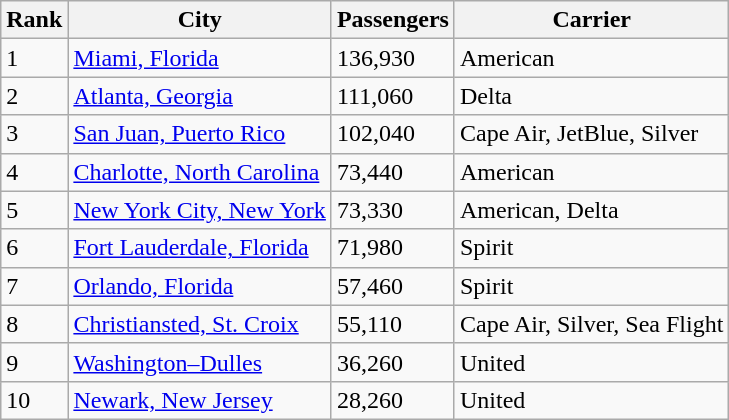<table class="wikitable" width= align=>
<tr>
<th>Rank</th>
<th>City</th>
<th>Passengers</th>
<th>Carrier</th>
</tr>
<tr>
<td>1</td>
<td> <a href='#'>Miami, Florida</a></td>
<td>136,930</td>
<td>American</td>
</tr>
<tr>
<td>2</td>
<td> <a href='#'>Atlanta, Georgia</a></td>
<td>111,060</td>
<td>Delta</td>
</tr>
<tr>
<td>3</td>
<td> <a href='#'>San Juan, Puerto Rico</a></td>
<td>102,040</td>
<td>Cape Air, JetBlue, Silver</td>
</tr>
<tr>
<td>4</td>
<td> <a href='#'>Charlotte, North Carolina</a></td>
<td>73,440</td>
<td>American</td>
</tr>
<tr>
<td>5</td>
<td> <a href='#'>New York City, New York</a></td>
<td>73,330</td>
<td>American, Delta</td>
</tr>
<tr>
<td>6</td>
<td> <a href='#'>Fort Lauderdale, Florida</a></td>
<td>71,980</td>
<td>Spirit</td>
</tr>
<tr>
<td>7</td>
<td> <a href='#'>Orlando, Florida</a></td>
<td>57,460</td>
<td>Spirit</td>
</tr>
<tr>
<td>8</td>
<td> <a href='#'>Christiansted, St. Croix</a></td>
<td>55,110</td>
<td>Cape Air, Silver, Sea Flight</td>
</tr>
<tr>
<td>9</td>
<td> <a href='#'>Washington–Dulles</a></td>
<td>36,260</td>
<td>United</td>
</tr>
<tr>
<td>10</td>
<td> <a href='#'>Newark, New Jersey</a></td>
<td>28,260</td>
<td>United</td>
</tr>
</table>
